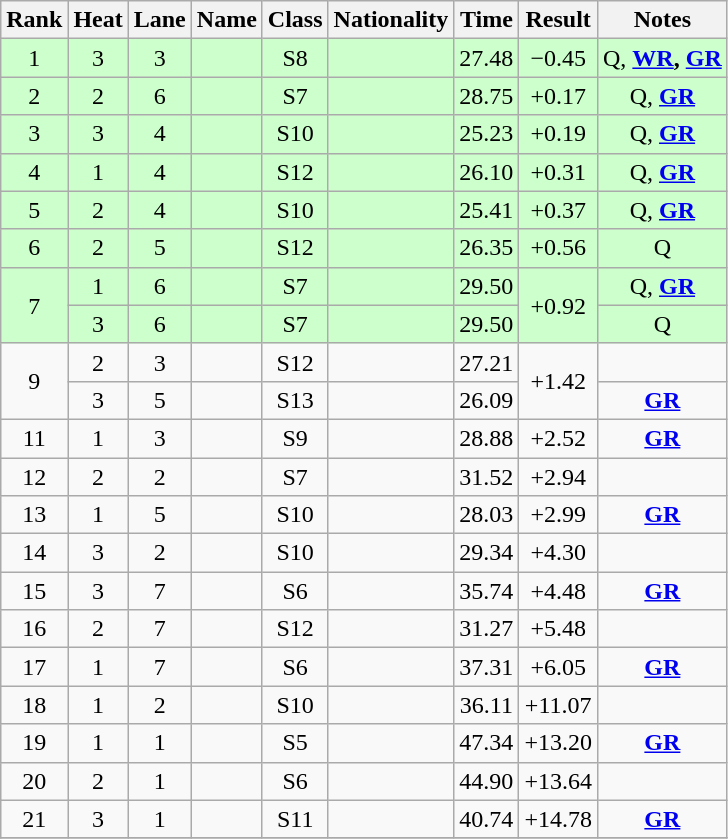<table class="wikitable sortable" style="text-align:center">
<tr>
<th>Rank</th>
<th>Heat</th>
<th>Lane</th>
<th>Name</th>
<th>Class</th>
<th>Nationality</th>
<th>Time</th>
<th>Result</th>
<th>Notes</th>
</tr>
<tr bgcolor="ccffcc">
<td>1</td>
<td>3</td>
<td>3</td>
<td align=left></td>
<td>S8</td>
<td align=left></td>
<td>27.48</td>
<td>−0.45</td>
<td>Q, <strong> <a href='#'>WR</a>, <a href='#'>GR</a></strong></td>
</tr>
<tr bgcolor="ccffcc">
<td>2</td>
<td>2</td>
<td>6</td>
<td align=left></td>
<td>S7</td>
<td align=left></td>
<td>28.75</td>
<td>+0.17</td>
<td>Q, <strong> <a href='#'>GR</a></strong></td>
</tr>
<tr bgcolor="ccffcc">
<td>3</td>
<td>3</td>
<td>4</td>
<td align=left></td>
<td>S10</td>
<td align=left></td>
<td>25.23</td>
<td>+0.19</td>
<td>Q, <strong> <a href='#'>GR</a></strong></td>
</tr>
<tr bgcolor="ccffcc">
<td>4</td>
<td>1</td>
<td>4</td>
<td align=left></td>
<td>S12</td>
<td align=left></td>
<td>26.10</td>
<td>+0.31</td>
<td>Q, <strong> <a href='#'>GR</a></strong></td>
</tr>
<tr bgcolor="ccffcc">
<td>5</td>
<td>2</td>
<td>4</td>
<td align=left></td>
<td>S10</td>
<td align=left></td>
<td>25.41</td>
<td>+0.37</td>
<td>Q, <strong> <a href='#'>GR</a></strong></td>
</tr>
<tr bgcolor="ccffcc">
<td>6</td>
<td>2</td>
<td>5</td>
<td align=left></td>
<td>S12</td>
<td align=left></td>
<td>26.35</td>
<td>+0.56</td>
<td>Q</td>
</tr>
<tr bgcolor="ccffcc">
<td rowspan=2>7</td>
<td>1</td>
<td>6</td>
<td align=left></td>
<td>S7</td>
<td align=left></td>
<td>29.50</td>
<td rowspan=2>+0.92</td>
<td>Q, <strong> <a href='#'>GR</a></strong></td>
</tr>
<tr bgcolor="ccffcc">
<td>3</td>
<td>6</td>
<td align=left></td>
<td>S7</td>
<td align=left></td>
<td>29.50</td>
<td>Q</td>
</tr>
<tr>
<td rowspan=2>9</td>
<td>2</td>
<td>3</td>
<td align=left></td>
<td>S12</td>
<td align=left></td>
<td>27.21</td>
<td rowspan=2>+1.42</td>
<td></td>
</tr>
<tr>
<td>3</td>
<td>5</td>
<td align=left></td>
<td>S13</td>
<td align=left></td>
<td>26.09</td>
<td><strong> <a href='#'>GR</a></strong></td>
</tr>
<tr>
<td>11</td>
<td>1</td>
<td>3</td>
<td align=left></td>
<td>S9</td>
<td align=left></td>
<td>28.88</td>
<td>+2.52</td>
<td><strong> <a href='#'>GR</a></strong></td>
</tr>
<tr>
<td>12</td>
<td>2</td>
<td>2</td>
<td align=left></td>
<td>S7</td>
<td align=left></td>
<td>31.52</td>
<td>+2.94</td>
<td></td>
</tr>
<tr>
<td>13</td>
<td>1</td>
<td>5</td>
<td align=left></td>
<td>S10</td>
<td align=left></td>
<td>28.03</td>
<td>+2.99</td>
<td><strong> <a href='#'>GR</a></strong></td>
</tr>
<tr>
<td>14</td>
<td>3</td>
<td>2</td>
<td align=left></td>
<td>S10</td>
<td align=left></td>
<td>29.34</td>
<td>+4.30</td>
<td></td>
</tr>
<tr>
<td>15</td>
<td>3</td>
<td>7</td>
<td align=left></td>
<td>S6</td>
<td align=left></td>
<td>35.74</td>
<td>+4.48</td>
<td><strong> <a href='#'>GR</a></strong></td>
</tr>
<tr>
<td>16</td>
<td>2</td>
<td>7</td>
<td align=left></td>
<td>S12</td>
<td align=left></td>
<td>31.27</td>
<td>+5.48</td>
<td></td>
</tr>
<tr>
<td>17</td>
<td>1</td>
<td>7</td>
<td align=left></td>
<td>S6</td>
<td align=left></td>
<td>37.31</td>
<td>+6.05</td>
<td><strong> <a href='#'>GR</a></strong></td>
</tr>
<tr>
<td>18</td>
<td>1</td>
<td>2</td>
<td align=left></td>
<td>S10</td>
<td align=left></td>
<td>36.11</td>
<td>+11.07</td>
<td></td>
</tr>
<tr>
<td>19</td>
<td>1</td>
<td>1</td>
<td align=left></td>
<td>S5</td>
<td align=left></td>
<td>47.34</td>
<td>+13.20</td>
<td><strong> <a href='#'>GR</a></strong></td>
</tr>
<tr>
<td>20</td>
<td>2</td>
<td>1</td>
<td align=left></td>
<td>S6</td>
<td align=left></td>
<td>44.90</td>
<td>+13.64</td>
<td></td>
</tr>
<tr>
<td>21</td>
<td>3</td>
<td>1</td>
<td align=left></td>
<td>S11</td>
<td align=left></td>
<td>40.74</td>
<td>+14.78</td>
<td><strong> <a href='#'>GR</a></strong></td>
</tr>
<tr>
</tr>
</table>
